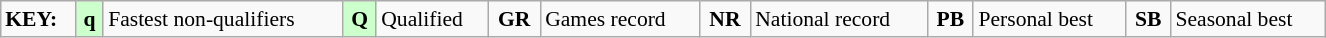<table class="wikitable" style="margin:0.5em auto; font-size:90%;position:relative;" width=70%>
<tr>
<td><strong>KEY:</strong></td>
<td bgcolor=ccffcc align=center><strong>q</strong></td>
<td>Fastest non-qualifiers</td>
<td bgcolor=ccffcc align=center><strong>Q</strong></td>
<td>Qualified</td>
<td align=center><strong>GR</strong></td>
<td>Games record</td>
<td align=center><strong>NR</strong></td>
<td>National record</td>
<td align=center><strong>PB</strong></td>
<td>Personal best</td>
<td align=center><strong>SB</strong></td>
<td>Seasonal best</td>
</tr>
</table>
